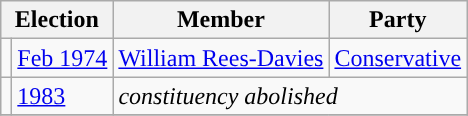<table class="wikitable">
<tr>
<th colspan="2">Election</th>
<th>Member</th>
<th>Party</th>
</tr>
<tr>
<td style="color:inherit;background-color: "></td>
<td><a href='#'>Feb 1974</a></td>
<td><a href='#'>William Rees-Davies</a></td>
<td><a href='#'>Conservative</a></td>
</tr>
<tr>
<td></td>
<td><a href='#'>1983</a></td>
<td colspan="2"><em>constituency abolished</em></td>
</tr>
<tr>
</tr>
</table>
